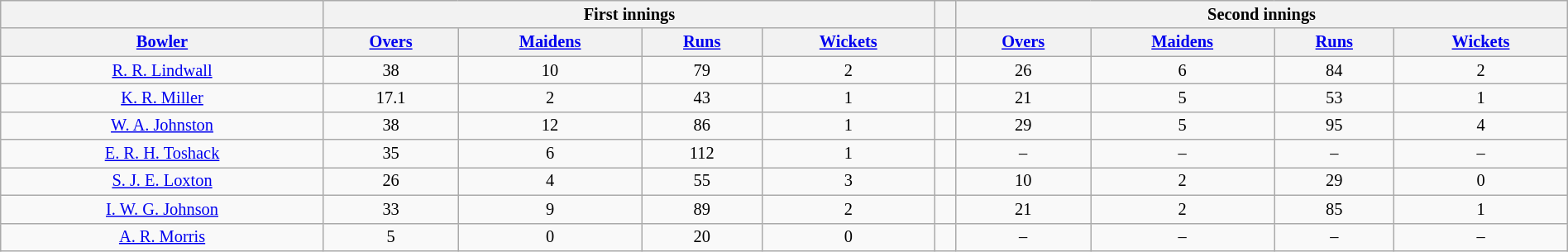<table class="wikitable" style="font-size: 85%; text-align: center; width: 100%;">
<tr>
<th></th>
<th colspan="4">First innings</th>
<th></th>
<th colspan="4">Second innings</th>
</tr>
<tr>
<th><a href='#'>Bowler</a></th>
<th><a href='#'>Overs</a></th>
<th><a href='#'>Maidens</a></th>
<th><a href='#'>Runs</a></th>
<th><a href='#'>Wickets</a></th>
<th></th>
<th><a href='#'>Overs</a></th>
<th><a href='#'>Maidens</a></th>
<th><a href='#'>Runs</a></th>
<th><a href='#'>Wickets</a></th>
</tr>
<tr>
<td><a href='#'>R. R. Lindwall</a></td>
<td>38</td>
<td>10</td>
<td>79</td>
<td>2</td>
<td></td>
<td>26</td>
<td>6</td>
<td>84</td>
<td>2</td>
</tr>
<tr>
<td><a href='#'>K. R. Miller</a></td>
<td>17.1</td>
<td>2</td>
<td>43</td>
<td>1</td>
<td></td>
<td>21</td>
<td>5</td>
<td>53</td>
<td>1</td>
</tr>
<tr>
<td><a href='#'>W. A. Johnston</a></td>
<td>38</td>
<td>12</td>
<td>86</td>
<td>1</td>
<td></td>
<td>29</td>
<td>5</td>
<td>95</td>
<td>4</td>
</tr>
<tr>
<td><a href='#'>E. R. H. Toshack</a></td>
<td>35</td>
<td>6</td>
<td>112</td>
<td>1</td>
<td></td>
<td>–</td>
<td>–</td>
<td>–</td>
<td>–</td>
</tr>
<tr>
<td><a href='#'>S. J. E. Loxton</a></td>
<td>26</td>
<td>4</td>
<td>55</td>
<td>3</td>
<td></td>
<td>10</td>
<td>2</td>
<td>29</td>
<td>0</td>
</tr>
<tr>
<td><a href='#'>I. W. G. Johnson</a></td>
<td>33</td>
<td>9</td>
<td>89</td>
<td>2</td>
<td></td>
<td>21</td>
<td>2</td>
<td>85</td>
<td>1</td>
</tr>
<tr>
<td><a href='#'>A. R. Morris</a></td>
<td>5</td>
<td>0</td>
<td>20</td>
<td>0</td>
<td></td>
<td>–</td>
<td>–</td>
<td>–</td>
<td>–</td>
</tr>
</table>
